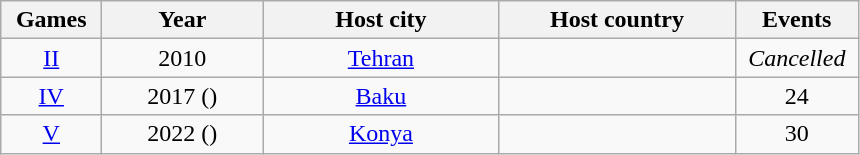<table class=wikitable style="text-align:center">
<tr>
<th width=60>Games</th>
<th width=100>Year</th>
<th width=150>Host city</th>
<th width=150>Host country</th>
<th width=75>Events</th>
</tr>
<tr>
<td><a href='#'>II</a></td>
<td>2010</td>
<td><a href='#'>Tehran</a></td>
<td align=left></td>
<td><em>Cancelled</em></td>
</tr>
<tr>
<td><a href='#'>IV</a></td>
<td>2017 ()</td>
<td><a href='#'>Baku</a></td>
<td align=left></td>
<td>24</td>
</tr>
<tr>
<td><a href='#'>V</a></td>
<td>2022 ()</td>
<td><a href='#'>Konya</a></td>
<td align=left></td>
<td>30</td>
</tr>
</table>
